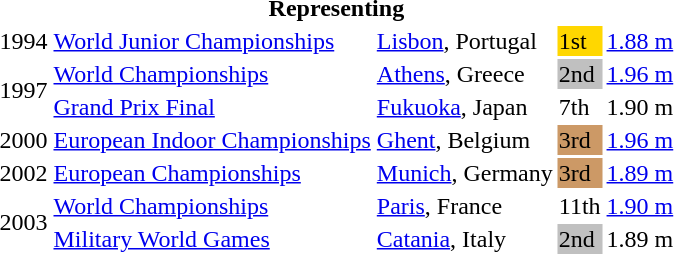<table>
<tr>
<th colspan="5">Representing </th>
</tr>
<tr>
<td>1994</td>
<td><a href='#'>World Junior Championships</a></td>
<td><a href='#'>Lisbon</a>, Portugal</td>
<td bgcolor=gold>1st</td>
<td><a href='#'>1.88 m</a></td>
</tr>
<tr>
<td rowspan=2>1997</td>
<td><a href='#'>World Championships</a></td>
<td><a href='#'>Athens</a>, Greece</td>
<td bgcolor="silver">2nd</td>
<td><a href='#'>1.96 m</a></td>
</tr>
<tr>
<td><a href='#'>Grand Prix Final</a></td>
<td><a href='#'>Fukuoka</a>, Japan</td>
<td>7th</td>
<td>1.90 m</td>
</tr>
<tr>
<td>2000</td>
<td><a href='#'>European Indoor Championships</a></td>
<td><a href='#'>Ghent</a>, Belgium</td>
<td bgcolor="cc9966">3rd</td>
<td><a href='#'>1.96 m</a></td>
</tr>
<tr>
<td>2002</td>
<td><a href='#'>European Championships</a></td>
<td><a href='#'>Munich</a>, Germany</td>
<td bgcolor="cc9966">3rd</td>
<td><a href='#'>1.89 m</a></td>
</tr>
<tr>
<td rowspan=2>2003</td>
<td><a href='#'>World Championships</a></td>
<td><a href='#'>Paris</a>, France</td>
<td>11th</td>
<td><a href='#'>1.90 m</a></td>
</tr>
<tr>
<td><a href='#'>Military World Games</a></td>
<td><a href='#'>Catania</a>, Italy</td>
<td bgcolor="silver">2nd</td>
<td>1.89 m</td>
</tr>
</table>
